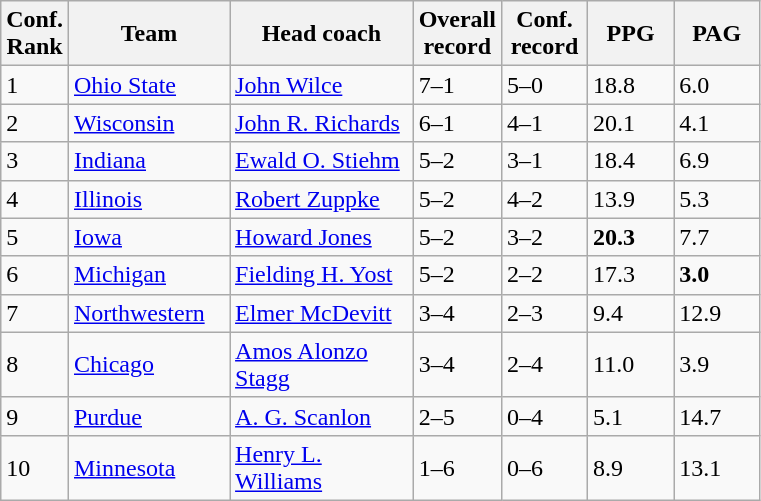<table class="sortable wikitable">
<tr>
<th width="25">Conf. Rank</th>
<th width="100">Team</th>
<th width="115">Head coach</th>
<th width="50">Overall record</th>
<th width="50">Conf. record</th>
<th width="50">PPG</th>
<th width="50">PAG</th>
</tr>
<tr align="left" bgcolor="">
<td>1</td>
<td><a href='#'>Ohio State</a></td>
<td><a href='#'>John Wilce</a></td>
<td>7–1</td>
<td>5–0</td>
<td>18.8</td>
<td>6.0</td>
</tr>
<tr align="left" bgcolor="">
<td>2</td>
<td><a href='#'>Wisconsin</a></td>
<td><a href='#'>John R. Richards</a></td>
<td>6–1</td>
<td>4–1</td>
<td>20.1</td>
<td>4.1</td>
</tr>
<tr align="left" bgcolor="">
<td>3</td>
<td><a href='#'>Indiana</a></td>
<td><a href='#'>Ewald O. Stiehm</a></td>
<td>5–2</td>
<td>3–1</td>
<td>18.4</td>
<td>6.9</td>
</tr>
<tr align="left" bgcolor="">
<td>4</td>
<td><a href='#'>Illinois</a></td>
<td><a href='#'>Robert Zuppke</a></td>
<td>5–2</td>
<td>4–2</td>
<td>13.9</td>
<td>5.3</td>
</tr>
<tr align="left" bgcolor="">
<td>5</td>
<td><a href='#'>Iowa</a></td>
<td><a href='#'>Howard Jones</a></td>
<td>5–2</td>
<td>3–2</td>
<td><strong>20.3</strong></td>
<td>7.7</td>
</tr>
<tr align="left" bgcolor="">
<td>6</td>
<td><a href='#'>Michigan</a></td>
<td><a href='#'>Fielding H. Yost</a></td>
<td>5–2</td>
<td>2–2</td>
<td>17.3</td>
<td><strong>3.0</strong></td>
</tr>
<tr align="left" bgcolor="">
<td>7</td>
<td><a href='#'>Northwestern</a></td>
<td><a href='#'>Elmer McDevitt</a></td>
<td>3–4</td>
<td>2–3</td>
<td>9.4</td>
<td>12.9</td>
</tr>
<tr align="left" bgcolor="">
<td>8</td>
<td><a href='#'>Chicago</a></td>
<td><a href='#'>Amos Alonzo Stagg</a></td>
<td>3–4</td>
<td>2–4</td>
<td>11.0</td>
<td>3.9</td>
</tr>
<tr align="left" bgcolor="">
<td>9</td>
<td><a href='#'>Purdue</a></td>
<td><a href='#'>A. G. Scanlon</a></td>
<td>2–5</td>
<td>0–4</td>
<td>5.1</td>
<td>14.7</td>
</tr>
<tr align="left" bgcolor="">
<td>10</td>
<td><a href='#'>Minnesota</a></td>
<td><a href='#'>Henry L. Williams</a></td>
<td>1–6</td>
<td>0–6</td>
<td>8.9</td>
<td>13.1</td>
</tr>
</table>
